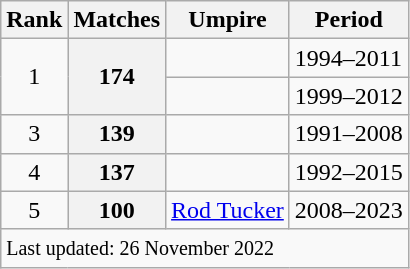<table class="wikitable plainrowheaders sortable">
<tr>
<th scope=col>Rank</th>
<th scope=col>Matches</th>
<th scope=col>Umpire</th>
<th scope=col>Period</th>
</tr>
<tr>
<td align=center rowspan=2>1</td>
<th scope=row style=text-align:center; rowspan=2>174</th>
<td></td>
<td>1994–2011</td>
</tr>
<tr>
<td></td>
<td>1999–2012</td>
</tr>
<tr>
<td align=center>3</td>
<th scope=row style=text-align:center;>139</th>
<td></td>
<td>1991–2008</td>
</tr>
<tr>
<td align=center>4</td>
<th scope=row style=text-align:center;>137</th>
<td></td>
<td>1992–2015</td>
</tr>
<tr>
<td align=center>5</td>
<th scope=row style=text-align:center;>100</th>
<td><a href='#'>Rod Tucker</a></td>
<td>2008–2023</td>
</tr>
<tr class=sortbottom>
<td colspan=4><small>Last updated: 26 November 2022</small></td>
</tr>
</table>
